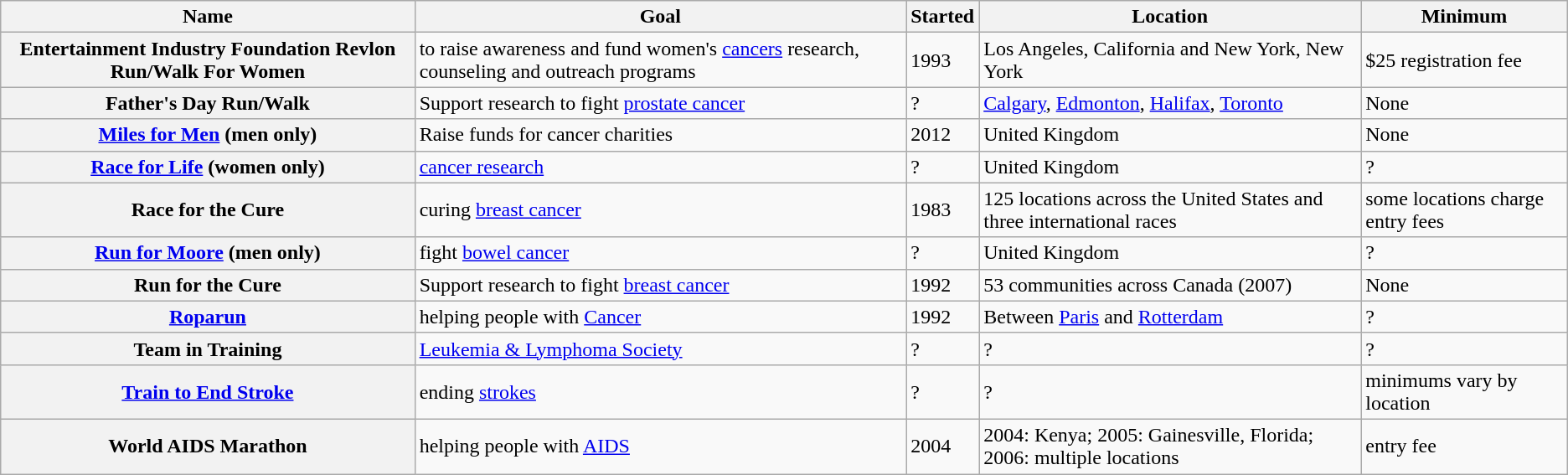<table class="wikitable">
<tr>
<th>Name</th>
<th>Goal</th>
<th>Started</th>
<th>Location</th>
<th>Minimum</th>
</tr>
<tr>
<th>Entertainment Industry Foundation Revlon Run/Walk For Women</th>
<td>to raise awareness and fund women's <a href='#'>cancers</a> research, counseling and outreach programs</td>
<td>1993</td>
<td>Los Angeles, California and New York, New York</td>
<td>$25 registration fee</td>
</tr>
<tr>
<th>Father's Day Run/Walk</th>
<td>Support research to fight <a href='#'>prostate cancer</a></td>
<td>?</td>
<td><a href='#'>Calgary</a>, <a href='#'>Edmonton</a>, <a href='#'>Halifax</a>, <a href='#'>Toronto</a></td>
<td>None</td>
</tr>
<tr>
<th><a href='#'>Miles for Men</a> (men only)</th>
<td>Raise funds for cancer charities</td>
<td>2012</td>
<td>United Kingdom</td>
<td>None</td>
</tr>
<tr>
<th><a href='#'>Race for Life</a> (women only)</th>
<td><a href='#'>cancer research</a></td>
<td>?</td>
<td>United Kingdom</td>
<td>?</td>
</tr>
<tr>
<th>Race for the Cure</th>
<td>curing <a href='#'>breast cancer</a></td>
<td>1983</td>
<td>125 locations across the United States and three international races</td>
<td>some locations charge entry fees</td>
</tr>
<tr>
<th><a href='#'>Run for Moore</a> (men only)</th>
<td>fight <a href='#'>bowel cancer</a></td>
<td>?</td>
<td>United Kingdom</td>
<td>?</td>
</tr>
<tr>
<th>Run for the Cure</th>
<td>Support research to fight <a href='#'>breast cancer</a></td>
<td>1992</td>
<td>53 communities across Canada (2007)</td>
<td>None</td>
</tr>
<tr>
<th><a href='#'>Roparun</a></th>
<td>helping people with <a href='#'>Cancer</a></td>
<td>1992</td>
<td>Between <a href='#'>Paris</a> and <a href='#'>Rotterdam</a></td>
<td>?</td>
</tr>
<tr>
<th>Team in Training</th>
<td><a href='#'>Leukemia & Lymphoma Society</a></td>
<td>?</td>
<td>?</td>
<td>?</td>
</tr>
<tr>
<th><a href='#'>Train to End Stroke</a></th>
<td>ending <a href='#'>strokes</a></td>
<td>?</td>
<td>?</td>
<td>minimums vary by location</td>
</tr>
<tr>
<th>World AIDS Marathon </th>
<td>helping people with <a href='#'>AIDS</a></td>
<td>2004</td>
<td>2004: Kenya; 2005: Gainesville, Florida; 2006: multiple locations</td>
<td>entry fee</td>
</tr>
</table>
